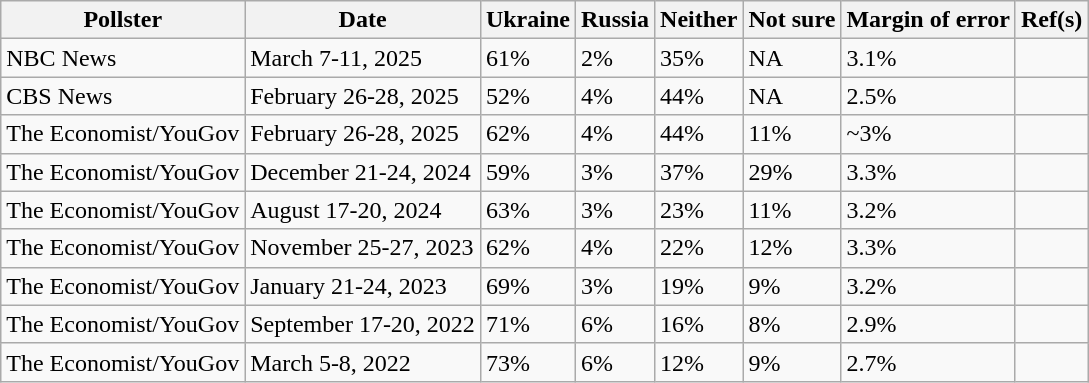<table class="wikitable sortable mw-collapsible mw-collapsed">
<tr>
<th>Pollster</th>
<th>Date</th>
<th>Ukraine</th>
<th>Russia</th>
<th>Neither</th>
<th>Not sure</th>
<th>Margin of error</th>
<th>Ref(s)</th>
</tr>
<tr>
<td>NBC News</td>
<td>March 7-11, 2025</td>
<td>61%</td>
<td>2%</td>
<td>35%</td>
<td>NA</td>
<td>3.1%</td>
<td></td>
</tr>
<tr>
<td>CBS News</td>
<td>February 26-28, 2025</td>
<td>52%</td>
<td>4%</td>
<td>44%</td>
<td>NA</td>
<td>2.5%</td>
<td></td>
</tr>
<tr>
<td>The Economist/YouGov</td>
<td>February 26-28, 2025</td>
<td>62%</td>
<td>4%</td>
<td>44%</td>
<td>11%</td>
<td>~3%</td>
<td></td>
</tr>
<tr>
<td>The Economist/YouGov</td>
<td>December 21-24, 2024</td>
<td>59%</td>
<td>3%</td>
<td>37%</td>
<td>29%</td>
<td>3.3%</td>
<td></td>
</tr>
<tr>
<td>The Economist/YouGov</td>
<td>August 17-20, 2024</td>
<td>63%</td>
<td>3%</td>
<td>23%</td>
<td>11%</td>
<td>3.2%</td>
<td></td>
</tr>
<tr>
<td>The Economist/YouGov</td>
<td>November 25-27, 2023</td>
<td>62%</td>
<td>4%</td>
<td>22%</td>
<td>12%</td>
<td>3.3%</td>
<td></td>
</tr>
<tr>
<td>The Economist/YouGov</td>
<td>January 21-24, 2023</td>
<td>69%</td>
<td>3%</td>
<td>19%</td>
<td>9%</td>
<td>3.2%</td>
<td></td>
</tr>
<tr>
<td>The Economist/YouGov</td>
<td>September 17-20, 2022</td>
<td>71%</td>
<td>6%</td>
<td>16%</td>
<td>8%</td>
<td>2.9%</td>
<td></td>
</tr>
<tr>
<td>The Economist/YouGov</td>
<td>March 5-8, 2022</td>
<td>73%</td>
<td>6%</td>
<td>12%</td>
<td>9%</td>
<td>2.7%</td>
<td></td>
</tr>
</table>
